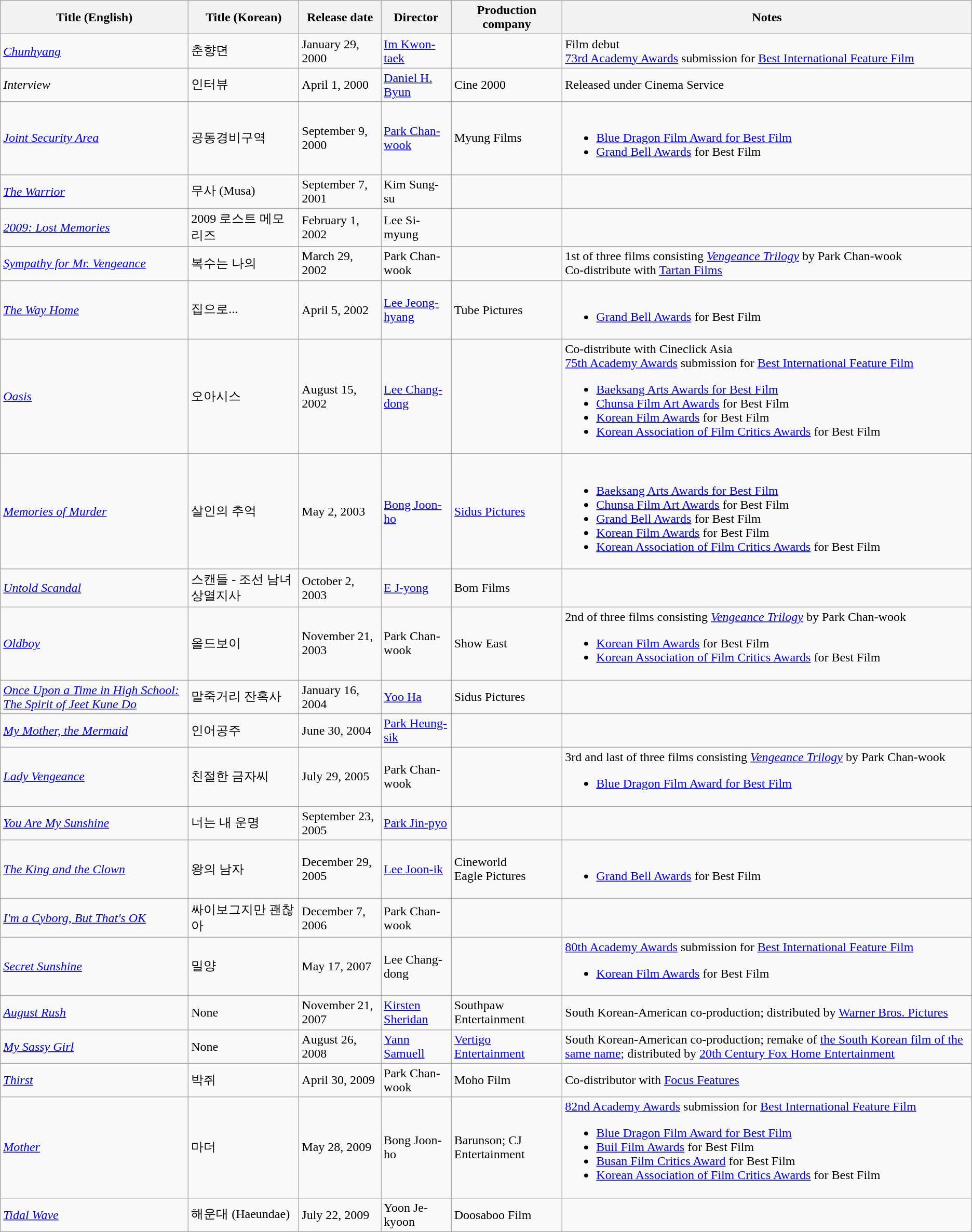<table class="wikitable">
<tr>
<th>Title (English)</th>
<th>Title (Korean)</th>
<th>Release date</th>
<th>Director</th>
<th>Production company</th>
<th>Notes</th>
</tr>
<tr>
<td><em><a href='#'>Chunhyang</a></em></td>
<td>춘향뎐</td>
<td>January 29, 2000</td>
<td><a href='#'>Im Kwon-taek</a></td>
<td></td>
<td>Film debut<br><a href='#'>73rd Academy Awards</a> submission for <a href='#'>Best International Feature Film</a></td>
</tr>
<tr>
<td><em>Interview</em></td>
<td>인터뷰</td>
<td>April 1, 2000</td>
<td><a href='#'>Daniel H. Byun</a></td>
<td>Cine 2000</td>
<td>Released under Cinema Service</td>
</tr>
<tr>
<td><em><a href='#'>Joint Security Area</a></em></td>
<td>공동경비구역</td>
<td>September 9, 2000</td>
<td><a href='#'>Park Chan-wook</a></td>
<td>Myung Films</td>
<td><br><ul><li><a href='#'>Blue Dragon Film Award for Best Film</a></li><li><a href='#'>Grand Bell Awards</a> for Best Film</li></ul></td>
</tr>
<tr>
<td><em><a href='#'>The Warrior</a></em></td>
<td>무사 (Musa)</td>
<td>September 7, 2001</td>
<td>Kim Sung-su</td>
<td></td>
<td></td>
</tr>
<tr>
<td><em><a href='#'>2009: Lost Memories</a></em></td>
<td>2009 로스트 메모리즈</td>
<td>February 1, 2002</td>
<td>Lee Si-myung</td>
<td></td>
<td></td>
</tr>
<tr>
<td><em><a href='#'>Sympathy for Mr. Vengeance</a></em></td>
<td>복수는 나의</td>
<td>March 29, 2002</td>
<td>Park Chan-wook</td>
<td></td>
<td>1st of three films consisting <em><a href='#'>Vengeance Trilogy</a></em> by Park Chan-wook<br>Co-distribute with <a href='#'>Tartan Films</a></td>
</tr>
<tr>
<td><em><a href='#'>The Way Home</a></em></td>
<td>집으로...</td>
<td>April 5, 2002</td>
<td><a href='#'>Lee Jeong-hyang</a></td>
<td>Tube Pictures</td>
<td><br><ul><li><a href='#'>Grand Bell Awards</a> for Best Film</li></ul></td>
</tr>
<tr>
<td><em><a href='#'>Oasis</a></em></td>
<td>오아시스</td>
<td>August 15, 2002</td>
<td><a href='#'>Lee Chang-dong</a></td>
<td></td>
<td>Co-distribute with Cineclick Asia<br><a href='#'>75th Academy Awards</a> submission for <a href='#'>Best International Feature Film</a><ul><li><a href='#'>Baeksang Arts Awards for Best Film</a></li><li><a href='#'>Chunsa Film Art Awards</a> for Best Film</li><li><a href='#'>Korean Film Awards</a> for Best Film</li><li><a href='#'>Korean Association of Film Critics Awards</a> for Best Film</li></ul></td>
</tr>
<tr>
<td><em><a href='#'>Memories of Murder</a></em></td>
<td>살인의 추억</td>
<td>May 2, 2003</td>
<td><a href='#'>Bong Joon-ho</a></td>
<td><a href='#'>Sidus Pictures</a></td>
<td><br><ul><li><a href='#'>Baeksang Arts Awards for Best Film</a></li><li><a href='#'>Chunsa Film Art Awards</a> for Best Film</li><li><a href='#'>Grand Bell Awards</a> for Best Film</li><li><a href='#'>Korean Film Awards</a> for Best Film</li><li><a href='#'>Korean Association of Film Critics Awards</a> for Best Film</li></ul></td>
</tr>
<tr>
<td><em><a href='#'>Untold Scandal</a></em></td>
<td>스캔들 - 조선 남녀 상열지사</td>
<td>October 2, 2003</td>
<td><a href='#'>E J-yong</a></td>
<td>Bom Films</td>
<td></td>
</tr>
<tr>
<td><em><a href='#'>Oldboy</a></em></td>
<td>올드보이</td>
<td>November 21, 2003</td>
<td>Park Chan-wook</td>
<td>Show East</td>
<td>2nd of three films consisting <em><a href='#'>Vengeance Trilogy</a></em> by Park Chan-wook<br><ul><li><a href='#'>Korean Film Awards</a> for Best Film</li><li><a href='#'>Korean Association of Film Critics Awards</a> for Best Film</li></ul></td>
</tr>
<tr>
<td><em><a href='#'>Once Upon a Time in High School: The Spirit of Jeet Kune Do</a></em></td>
<td>말죽거리 잔혹사</td>
<td>January 16, 2004</td>
<td><a href='#'>Yoo Ha</a></td>
<td>Sidus Pictures</td>
<td></td>
</tr>
<tr>
<td><em><a href='#'>My Mother, the Mermaid</a></em></td>
<td>인어공주</td>
<td>June 30, 2004</td>
<td><a href='#'>Park Heung-sik</a></td>
<td></td>
<td></td>
</tr>
<tr>
<td><em><a href='#'>Lady Vengeance</a></em></td>
<td>친절한 금자씨</td>
<td>July 29, 2005</td>
<td>Park Chan-wook</td>
<td></td>
<td>3rd and last of three films consisting <em><a href='#'>Vengeance Trilogy</a></em> by Park Chan-wook<br><ul><li><a href='#'>Blue Dragon Film Award for Best Film</a></li></ul></td>
</tr>
<tr>
<td><em><a href='#'>You Are My Sunshine</a></em></td>
<td>너는 내 운명</td>
<td>September 23, 2005</td>
<td><a href='#'>Park Jin-pyo</a></td>
<td></td>
<td></td>
</tr>
<tr>
<td><em><a href='#'>The King and the Clown</a></em></td>
<td>왕의 남자</td>
<td>December 29, 2005</td>
<td><a href='#'>Lee Joon-ik</a></td>
<td>Cineworld<br>Eagle Pictures</td>
<td><br><ul><li><a href='#'>Grand Bell Awards</a> for Best Film</li></ul></td>
</tr>
<tr>
<td><em><a href='#'>I'm a Cyborg, But That's OK</a></em></td>
<td>싸이보그지만 괜찮아</td>
<td>December 7, 2006</td>
<td>Park Chan-wook</td>
<td></td>
<td></td>
</tr>
<tr>
<td><em><a href='#'>Secret Sunshine</a></em></td>
<td>밀양</td>
<td>May 17, 2007</td>
<td>Lee Chang-dong</td>
<td></td>
<td><a href='#'>80th Academy Awards</a> submission for <a href='#'>Best International Feature Film</a><br><ul><li><a href='#'>Korean Film Awards</a> for Best Film</li></ul></td>
</tr>
<tr>
<td><em><a href='#'>August Rush</a></em></td>
<td>None</td>
<td>November 21, 2007</td>
<td><a href='#'>Kirsten Sheridan</a></td>
<td>Southpaw Entertainment</td>
<td>South Korean-American co-production; distributed by <a href='#'>Warner Bros. Pictures</a></td>
</tr>
<tr>
<td><a href='#'><em>My Sassy Girl</em></a></td>
<td>None</td>
<td>August 26, 2008</td>
<td><a href='#'>Yann Samuell</a></td>
<td><a href='#'>Vertigo Entertainment</a></td>
<td>South Korean-American co-production; remake of <a href='#'>the South Korean film of the same name</a>; distributed by <a href='#'>20th Century Fox Home Entertainment</a></td>
</tr>
<tr>
<td><em><a href='#'>Thirst</a></em></td>
<td>박쥐</td>
<td>April 30, 2009</td>
<td>Park Chan-wook</td>
<td>Moho Film</td>
<td>Co-distributor with <a href='#'>Focus Features</a></td>
</tr>
<tr>
<td><em><a href='#'>Mother</a></em></td>
<td>마더</td>
<td>May 28, 2009</td>
<td>Bong Joon-ho</td>
<td>Barunson; CJ Entertainment</td>
<td><a href='#'>82nd Academy Awards</a> submission for <a href='#'>Best International Feature Film</a><br><ul><li><a href='#'>Blue Dragon Film Award for Best Film</a></li><li><a href='#'>Buil Film Awards</a> for Best Film</li><li><a href='#'>Busan Film Critics Award</a> for Best Film</li><li><a href='#'>Korean Association of Film Critics Awards</a> for Best Film</li></ul></td>
</tr>
<tr>
<td><em><a href='#'>Tidal Wave</a></em></td>
<td>해운대 (Haeundae)</td>
<td>July 22, 2009</td>
<td>Yoon Je-kyoon</td>
<td>Doosaboo Film</td>
<td></td>
</tr>
</table>
